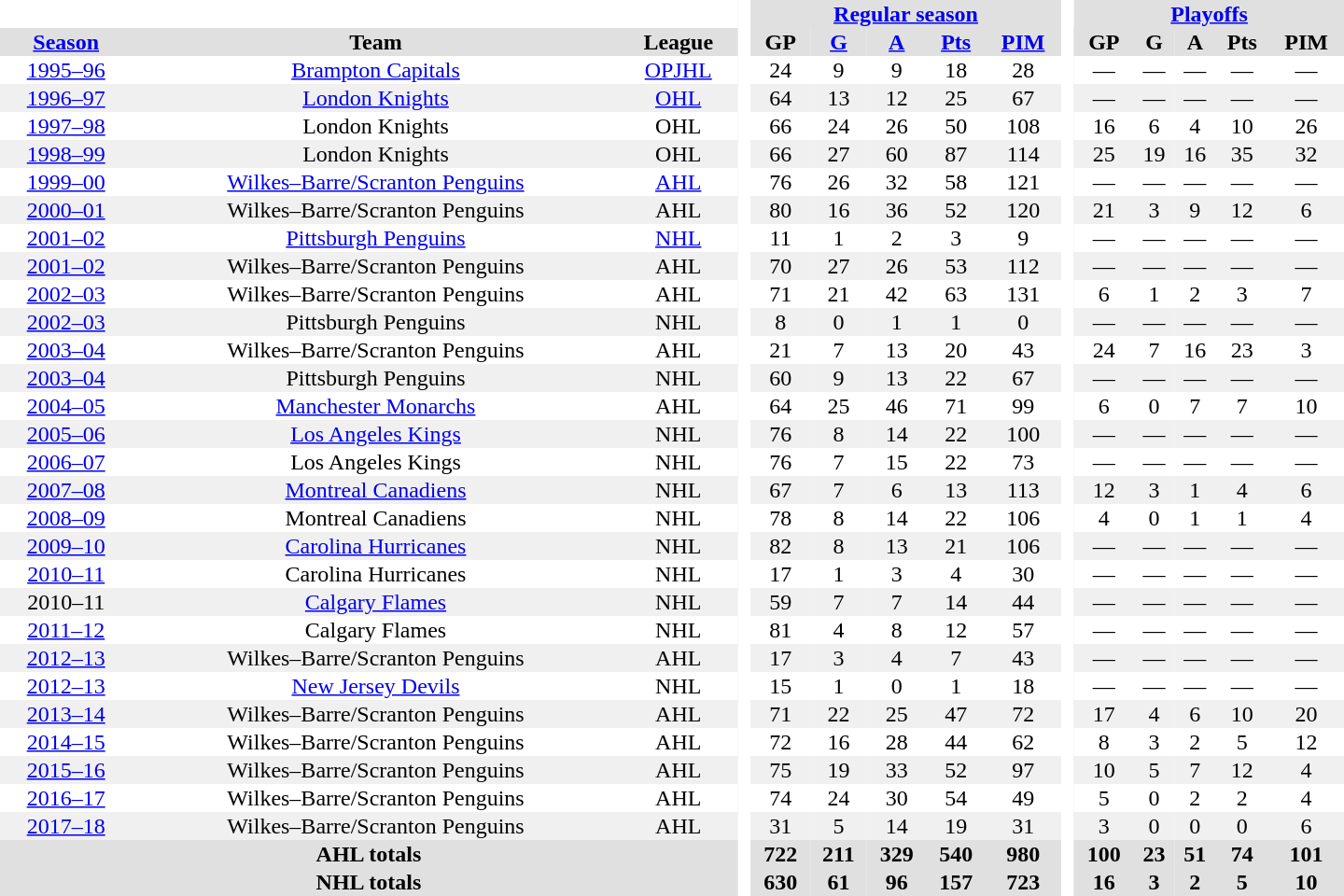<table border="0" cellpadding="1" cellspacing="0" style="text-align:center; width:60em;">
<tr style="background:#e0e0e0;">
<th colspan="3" bgcolor="#ffffff"> </th>
<th rowspan="99" bgcolor="#ffffff"> </th>
<th colspan="5"><a href='#'>Regular season</a></th>
<th rowspan="99" bgcolor="#ffffff"> </th>
<th colspan="5"><a href='#'>Playoffs</a></th>
</tr>
<tr style="background:#e0e0e0;">
<th><a href='#'>Season</a></th>
<th>Team</th>
<th>League</th>
<th>GP</th>
<th><a href='#'>G</a></th>
<th><a href='#'>A</a></th>
<th><a href='#'>Pts</a></th>
<th><a href='#'>PIM</a></th>
<th>GP</th>
<th>G</th>
<th>A</th>
<th>Pts</th>
<th>PIM</th>
</tr>
<tr>
<td><a href='#'>1995–96</a></td>
<td><a href='#'>Brampton Capitals</a></td>
<td><a href='#'>OPJHL</a></td>
<td>24</td>
<td>9</td>
<td>9</td>
<td>18</td>
<td>28</td>
<td>—</td>
<td>—</td>
<td>—</td>
<td>—</td>
<td>—</td>
</tr>
<tr style="background:#f0f0f0;">
<td><a href='#'>1996–97</a></td>
<td><a href='#'>London Knights</a></td>
<td><a href='#'>OHL</a></td>
<td>64</td>
<td>13</td>
<td>12</td>
<td>25</td>
<td>67</td>
<td>—</td>
<td>—</td>
<td>—</td>
<td>—</td>
<td>—</td>
</tr>
<tr>
<td><a href='#'>1997–98</a></td>
<td>London Knights</td>
<td>OHL</td>
<td>66</td>
<td>24</td>
<td>26</td>
<td>50</td>
<td>108</td>
<td>16</td>
<td>6</td>
<td>4</td>
<td>10</td>
<td>26</td>
</tr>
<tr style="background:#f0f0f0;">
<td><a href='#'>1998–99</a></td>
<td>London Knights</td>
<td>OHL</td>
<td>66</td>
<td>27</td>
<td>60</td>
<td>87</td>
<td>114</td>
<td>25</td>
<td>19</td>
<td>16</td>
<td>35</td>
<td>32</td>
</tr>
<tr>
<td><a href='#'>1999–00</a></td>
<td><a href='#'>Wilkes–Barre/Scranton Penguins</a></td>
<td><a href='#'>AHL</a></td>
<td>76</td>
<td>26</td>
<td>32</td>
<td>58</td>
<td>121</td>
<td>—</td>
<td>—</td>
<td>—</td>
<td>—</td>
<td>—</td>
</tr>
<tr style="background:#f0f0f0;">
<td><a href='#'>2000–01</a></td>
<td>Wilkes–Barre/Scranton Penguins</td>
<td>AHL</td>
<td>80</td>
<td>16</td>
<td>36</td>
<td>52</td>
<td>120</td>
<td>21</td>
<td>3</td>
<td>9</td>
<td>12</td>
<td>6</td>
</tr>
<tr>
<td><a href='#'>2001–02</a></td>
<td><a href='#'>Pittsburgh Penguins</a></td>
<td><a href='#'>NHL</a></td>
<td>11</td>
<td>1</td>
<td>2</td>
<td>3</td>
<td>9</td>
<td>—</td>
<td>—</td>
<td>—</td>
<td>—</td>
<td>—</td>
</tr>
<tr style="background:#f0f0f0;">
<td><a href='#'>2001–02</a></td>
<td>Wilkes–Barre/Scranton Penguins</td>
<td>AHL</td>
<td>70</td>
<td>27</td>
<td>26</td>
<td>53</td>
<td>112</td>
<td>—</td>
<td>—</td>
<td>—</td>
<td>—</td>
<td>—</td>
</tr>
<tr>
<td><a href='#'>2002–03</a></td>
<td>Wilkes–Barre/Scranton Penguins</td>
<td>AHL</td>
<td>71</td>
<td>21</td>
<td>42</td>
<td>63</td>
<td>131</td>
<td>6</td>
<td>1</td>
<td>2</td>
<td>3</td>
<td>7</td>
</tr>
<tr style="background:#f0f0f0;">
<td><a href='#'>2002–03</a></td>
<td>Pittsburgh Penguins</td>
<td>NHL</td>
<td>8</td>
<td>0</td>
<td>1</td>
<td>1</td>
<td>0</td>
<td>—</td>
<td>—</td>
<td>—</td>
<td>—</td>
<td>—</td>
</tr>
<tr>
<td><a href='#'>2003–04</a></td>
<td>Wilkes–Barre/Scranton Penguins</td>
<td>AHL</td>
<td>21</td>
<td>7</td>
<td>13</td>
<td>20</td>
<td>43</td>
<td>24</td>
<td>7</td>
<td>16</td>
<td>23</td>
<td>3</td>
</tr>
<tr style="background:#f0f0f0;">
<td><a href='#'>2003–04</a></td>
<td>Pittsburgh Penguins</td>
<td>NHL</td>
<td>60</td>
<td>9</td>
<td>13</td>
<td>22</td>
<td>67</td>
<td>—</td>
<td>—</td>
<td>—</td>
<td>—</td>
<td>—</td>
</tr>
<tr>
<td><a href='#'>2004–05</a></td>
<td><a href='#'>Manchester Monarchs</a></td>
<td>AHL</td>
<td>64</td>
<td>25</td>
<td>46</td>
<td>71</td>
<td>99</td>
<td>6</td>
<td>0</td>
<td>7</td>
<td>7</td>
<td>10</td>
</tr>
<tr style="background:#f0f0f0;">
<td><a href='#'>2005–06</a></td>
<td><a href='#'>Los Angeles Kings</a></td>
<td>NHL</td>
<td>76</td>
<td>8</td>
<td>14</td>
<td>22</td>
<td>100</td>
<td>—</td>
<td>—</td>
<td>—</td>
<td>—</td>
<td>—</td>
</tr>
<tr>
<td><a href='#'>2006–07</a></td>
<td>Los Angeles Kings</td>
<td>NHL</td>
<td>76</td>
<td>7</td>
<td>15</td>
<td>22</td>
<td>73</td>
<td>—</td>
<td>—</td>
<td>—</td>
<td>—</td>
<td>—</td>
</tr>
<tr style="background:#f0f0f0;">
<td><a href='#'>2007–08</a></td>
<td><a href='#'>Montreal Canadiens</a></td>
<td>NHL</td>
<td>67</td>
<td>7</td>
<td>6</td>
<td>13</td>
<td>113</td>
<td>12</td>
<td>3</td>
<td>1</td>
<td>4</td>
<td>6</td>
</tr>
<tr>
<td><a href='#'>2008–09</a></td>
<td>Montreal Canadiens</td>
<td>NHL</td>
<td>78</td>
<td>8</td>
<td>14</td>
<td>22</td>
<td>106</td>
<td>4</td>
<td>0</td>
<td>1</td>
<td>1</td>
<td>4</td>
</tr>
<tr style="background:#f0f0f0;">
<td><a href='#'>2009–10</a></td>
<td><a href='#'>Carolina Hurricanes</a></td>
<td>NHL</td>
<td>82</td>
<td>8</td>
<td>13</td>
<td>21</td>
<td>106</td>
<td>—</td>
<td>—</td>
<td>—</td>
<td>—</td>
<td>—</td>
</tr>
<tr>
<td><a href='#'>2010–11</a></td>
<td>Carolina Hurricanes</td>
<td>NHL</td>
<td>17</td>
<td>1</td>
<td>3</td>
<td>4</td>
<td>30</td>
<td>—</td>
<td>—</td>
<td>—</td>
<td>—</td>
<td>—</td>
</tr>
<tr style="background:#f0f0f0;">
<td>2010–11</td>
<td><a href='#'>Calgary Flames</a></td>
<td>NHL</td>
<td>59</td>
<td>7</td>
<td>7</td>
<td>14</td>
<td>44</td>
<td>—</td>
<td>—</td>
<td>—</td>
<td>—</td>
<td>—</td>
</tr>
<tr>
<td><a href='#'>2011–12</a></td>
<td>Calgary Flames</td>
<td>NHL</td>
<td>81</td>
<td>4</td>
<td>8</td>
<td>12</td>
<td>57</td>
<td>—</td>
<td>—</td>
<td>—</td>
<td>—</td>
<td>—</td>
</tr>
<tr style="background:#f0f0f0;">
<td><a href='#'>2012–13</a></td>
<td>Wilkes–Barre/Scranton Penguins</td>
<td>AHL</td>
<td>17</td>
<td>3</td>
<td>4</td>
<td>7</td>
<td>43</td>
<td>—</td>
<td>—</td>
<td>—</td>
<td>—</td>
<td>—</td>
</tr>
<tr>
<td><a href='#'>2012–13</a></td>
<td><a href='#'>New Jersey Devils</a></td>
<td>NHL</td>
<td>15</td>
<td>1</td>
<td>0</td>
<td>1</td>
<td>18</td>
<td>—</td>
<td>—</td>
<td>—</td>
<td>—</td>
<td>—</td>
</tr>
<tr style="background:#f0f0f0;">
<td><a href='#'>2013–14</a></td>
<td>Wilkes–Barre/Scranton Penguins</td>
<td>AHL</td>
<td>71</td>
<td>22</td>
<td>25</td>
<td>47</td>
<td>72</td>
<td>17</td>
<td>4</td>
<td>6</td>
<td>10</td>
<td>20</td>
</tr>
<tr>
<td><a href='#'>2014–15</a></td>
<td>Wilkes–Barre/Scranton Penguins</td>
<td>AHL</td>
<td>72</td>
<td>16</td>
<td>28</td>
<td>44</td>
<td>62</td>
<td>8</td>
<td>3</td>
<td>2</td>
<td>5</td>
<td>12</td>
</tr>
<tr style="background:#f0f0f0;">
<td><a href='#'>2015–16</a></td>
<td>Wilkes–Barre/Scranton Penguins</td>
<td>AHL</td>
<td>75</td>
<td>19</td>
<td>33</td>
<td>52</td>
<td>97</td>
<td>10</td>
<td>5</td>
<td>7</td>
<td>12</td>
<td>4</td>
</tr>
<tr>
<td><a href='#'>2016–17</a></td>
<td>Wilkes–Barre/Scranton Penguins</td>
<td>AHL</td>
<td>74</td>
<td>24</td>
<td>30</td>
<td>54</td>
<td>49</td>
<td>5</td>
<td>0</td>
<td>2</td>
<td>2</td>
<td>4</td>
</tr>
<tr style="background:#f0f0f0;">
<td><a href='#'>2017–18</a></td>
<td>Wilkes–Barre/Scranton Penguins</td>
<td>AHL</td>
<td>31</td>
<td>5</td>
<td>14</td>
<td>19</td>
<td>31</td>
<td>3</td>
<td>0</td>
<td>0</td>
<td>0</td>
<td>6</td>
</tr>
<tr style="background:#e0e0e0;">
<th colspan="3">AHL totals</th>
<th>722</th>
<th>211</th>
<th>329</th>
<th>540</th>
<th>980</th>
<th>100</th>
<th>23</th>
<th>51</th>
<th>74</th>
<th>101</th>
</tr>
<tr style="background:#e0e0e0;">
<th colspan="3">NHL totals</th>
<th>630</th>
<th>61</th>
<th>96</th>
<th>157</th>
<th>723</th>
<th>16</th>
<th>3</th>
<th>2</th>
<th>5</th>
<th>10</th>
</tr>
</table>
